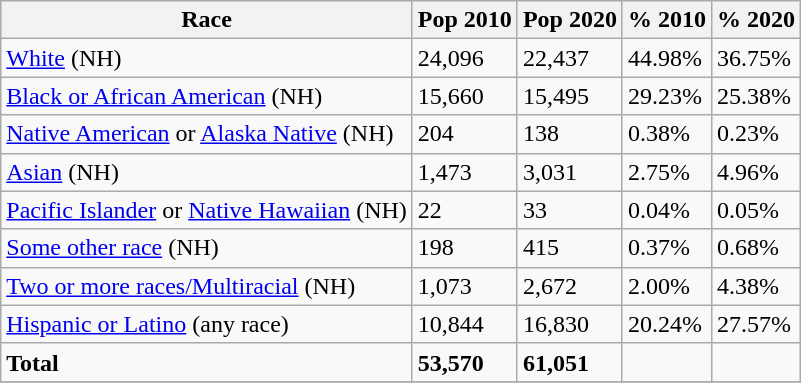<table class="wikitable">
<tr>
<th>Race</th>
<th>Pop 2010</th>
<th>Pop 2020</th>
<th>% 2010</th>
<th>% 2020</th>
</tr>
<tr>
<td><a href='#'>White</a> (NH)</td>
<td>24,096</td>
<td>22,437</td>
<td>44.98%</td>
<td>36.75%</td>
</tr>
<tr>
<td><a href='#'>Black or African American</a> (NH)</td>
<td>15,660</td>
<td>15,495</td>
<td>29.23%</td>
<td>25.38%</td>
</tr>
<tr>
<td><a href='#'>Native American</a> or <a href='#'>Alaska Native</a> (NH)</td>
<td>204</td>
<td>138</td>
<td>0.38%</td>
<td>0.23%</td>
</tr>
<tr>
<td><a href='#'>Asian</a> (NH)</td>
<td>1,473</td>
<td>3,031</td>
<td>2.75%</td>
<td>4.96%</td>
</tr>
<tr>
<td><a href='#'>Pacific Islander</a> or <a href='#'>Native Hawaiian</a> (NH)</td>
<td>22</td>
<td>33</td>
<td>0.04%</td>
<td>0.05%</td>
</tr>
<tr>
<td><a href='#'>Some other race</a> (NH)</td>
<td>198</td>
<td>415</td>
<td>0.37%</td>
<td>0.68%</td>
</tr>
<tr>
<td><a href='#'>Two or more races/Multiracial</a> (NH)</td>
<td>1,073</td>
<td>2,672</td>
<td>2.00%</td>
<td>4.38%</td>
</tr>
<tr>
<td><a href='#'>Hispanic or Latino</a> (any race)</td>
<td>10,844</td>
<td>16,830</td>
<td>20.24%</td>
<td>27.57%</td>
</tr>
<tr>
<td><strong>Total</strong></td>
<td><strong>53,570</strong></td>
<td><strong>61,051</strong></td>
<td></td>
<td></td>
</tr>
<tr>
</tr>
</table>
